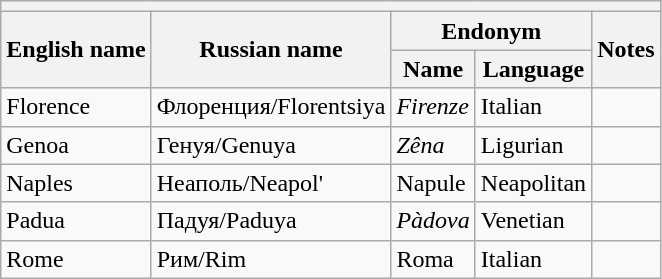<table class="wikitable sortable">
<tr>
<th colspan="5"></th>
</tr>
<tr>
<th rowspan="2">English name</th>
<th rowspan="2">Russian name</th>
<th colspan="2">Endonym</th>
<th rowspan="2">Notes</th>
</tr>
<tr>
<th>Name</th>
<th>Language</th>
</tr>
<tr>
<td>Florence</td>
<td>Флоренция/Florentsiya</td>
<td><em>Firenze</em></td>
<td>Italian</td>
<td></td>
</tr>
<tr>
<td>Genoa</td>
<td>Генуя/Genuya</td>
<td><em>Zêna</em></td>
<td>Ligurian</td>
<td></td>
</tr>
<tr>
<td>Naples</td>
<td>Неаполь/Neapol'</td>
<td>Napule</td>
<td>Neapolitan</td>
<td></td>
</tr>
<tr>
<td>Padua</td>
<td>Падуя/Paduya</td>
<td><em>Pàdova</em></td>
<td>Venetian</td>
<td></td>
</tr>
<tr>
<td>Rome</td>
<td>Рим/Rim</td>
<td>Roma</td>
<td>Italian</td>
<td></td>
</tr>
</table>
